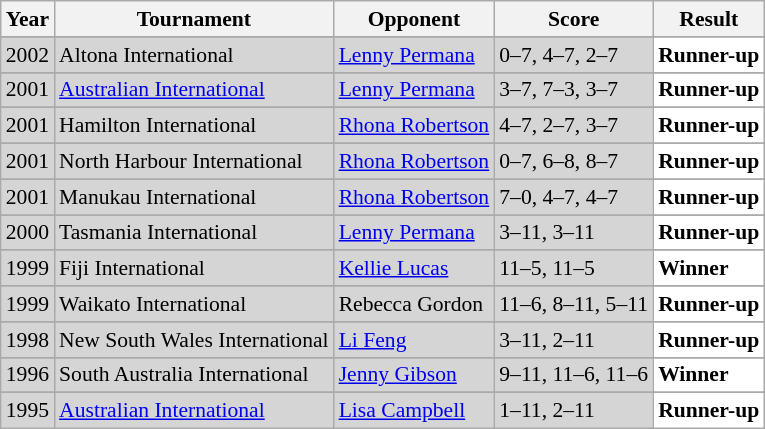<table class="sortable wikitable" style="font-size: 90%;">
<tr>
<th>Year</th>
<th>Tournament</th>
<th>Opponent</th>
<th>Score</th>
<th>Result</th>
</tr>
<tr>
</tr>
<tr style="background:#D5D5D5">
<td align="center">2002</td>
<td align="left">Altona International</td>
<td align="left"> <a href='#'>Lenny Permana</a></td>
<td align="left">0–7, 4–7, 2–7</td>
<td style="text-align:left; background:white"> <strong>Runner-up</strong></td>
</tr>
<tr>
</tr>
<tr style="background:#D5D5D5">
<td align="center">2001</td>
<td align="left"><a href='#'>Australian International</a></td>
<td align="left"> <a href='#'>Lenny Permana</a></td>
<td align="left">3–7, 7–3, 3–7</td>
<td style="text-align:left; background:white"> <strong>Runner-up</strong></td>
</tr>
<tr>
</tr>
<tr style="background:#D5D5D5">
<td align="center">2001</td>
<td align="left">Hamilton International</td>
<td align="left"> <a href='#'>Rhona Robertson</a></td>
<td align="left">4–7, 2–7, 3–7</td>
<td style="text-align:left; background:white"> <strong>Runner-up</strong></td>
</tr>
<tr>
</tr>
<tr style="background:#D5D5D5">
<td align="center">2001</td>
<td align="left">North Harbour International</td>
<td align="left"> <a href='#'>Rhona Robertson</a></td>
<td align="left">0–7, 6–8, 8–7</td>
<td style="text-align:left; background:white"> <strong>Runner-up</strong></td>
</tr>
<tr>
</tr>
<tr style="background:#D5D5D5">
<td align="center">2001</td>
<td align="left">Manukau International</td>
<td align="left"> <a href='#'>Rhona Robertson</a></td>
<td align="left">7–0, 4–7, 4–7</td>
<td style="text-align:left; background:white"> <strong>Runner-up</strong></td>
</tr>
<tr>
</tr>
<tr style="background:#D5D5D5">
<td align="center">2000</td>
<td align="left">Tasmania International</td>
<td align="left"> <a href='#'>Lenny Permana</a></td>
<td align="left">3–11, 3–11</td>
<td style="text-align:left; background:white"> <strong>Runner-up</strong></td>
</tr>
<tr>
</tr>
<tr style="background:#D5D5D5">
<td align="center">1999</td>
<td align="left">Fiji International</td>
<td align="left"> <a href='#'>Kellie Lucas</a></td>
<td align="left">11–5, 11–5</td>
<td style="text-align:left; background:white"> <strong>Winner</strong></td>
</tr>
<tr>
</tr>
<tr style="background:#D5D5D5">
<td align="center">1999</td>
<td align="left">Waikato International</td>
<td align="left"> Rebecca Gordon</td>
<td align="left">11–6, 8–11, 5–11</td>
<td style="text-align:left; background:white"> <strong>Runner-up</strong></td>
</tr>
<tr>
</tr>
<tr style="background:#D5D5D5">
<td align="center">1998</td>
<td align="left">New South Wales International</td>
<td align="left"> <a href='#'>Li Feng</a></td>
<td align="left">3–11, 2–11</td>
<td style="text-align:left; background:white"> <strong>Runner-up</strong></td>
</tr>
<tr>
</tr>
<tr style="background:#D5D5D5">
<td align="center">1996</td>
<td align="left">South Australia International</td>
<td align="left"> <a href='#'>Jenny Gibson</a></td>
<td align="left">9–11, 11–6, 11–6</td>
<td style="text-align:left; background:white"> <strong>Winner</strong></td>
</tr>
<tr>
</tr>
<tr style="background:#D5D5D5">
<td align="center">1995</td>
<td align="left"><a href='#'>Australian International</a></td>
<td align="left"> <a href='#'>Lisa Campbell</a></td>
<td align="left">1–11, 2–11</td>
<td style="text-align:left; background:white"> <strong>Runner-up</strong></td>
</tr>
</table>
